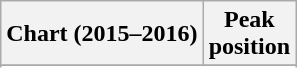<table class="wikitable sortable">
<tr>
<th>Chart (2015–2016)</th>
<th>Peak<br>position</th>
</tr>
<tr>
</tr>
<tr>
</tr>
<tr>
</tr>
<tr>
</tr>
</table>
